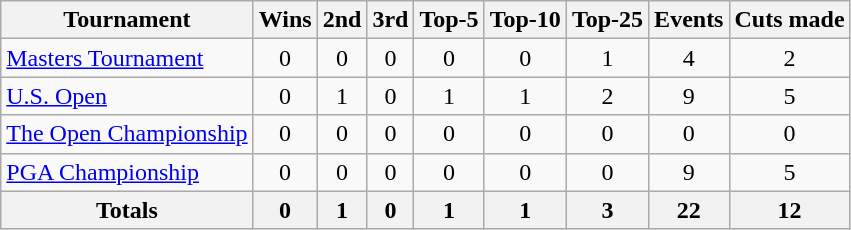<table class=wikitable style=text-align:center>
<tr>
<th>Tournament</th>
<th>Wins</th>
<th>2nd</th>
<th>3rd</th>
<th>Top-5</th>
<th>Top-10</th>
<th>Top-25</th>
<th>Events</th>
<th>Cuts made</th>
</tr>
<tr>
<td align=left><a href='#'>Masters Tournament</a></td>
<td>0</td>
<td>0</td>
<td>0</td>
<td>0</td>
<td>0</td>
<td>1</td>
<td>4</td>
<td>2</td>
</tr>
<tr>
<td align=left><a href='#'>U.S. Open</a></td>
<td>0</td>
<td>1</td>
<td>0</td>
<td>1</td>
<td>1</td>
<td>2</td>
<td>9</td>
<td>5</td>
</tr>
<tr>
<td align=left><a href='#'>The Open Championship</a></td>
<td>0</td>
<td>0</td>
<td>0</td>
<td>0</td>
<td>0</td>
<td>0</td>
<td>0</td>
<td>0</td>
</tr>
<tr>
<td align=left><a href='#'>PGA Championship</a></td>
<td>0</td>
<td>0</td>
<td>0</td>
<td>0</td>
<td>0</td>
<td>0</td>
<td>9</td>
<td>5</td>
</tr>
<tr>
<th>Totals</th>
<th>0</th>
<th>1</th>
<th>0</th>
<th>1</th>
<th>1</th>
<th>3</th>
<th>22</th>
<th>12</th>
</tr>
</table>
